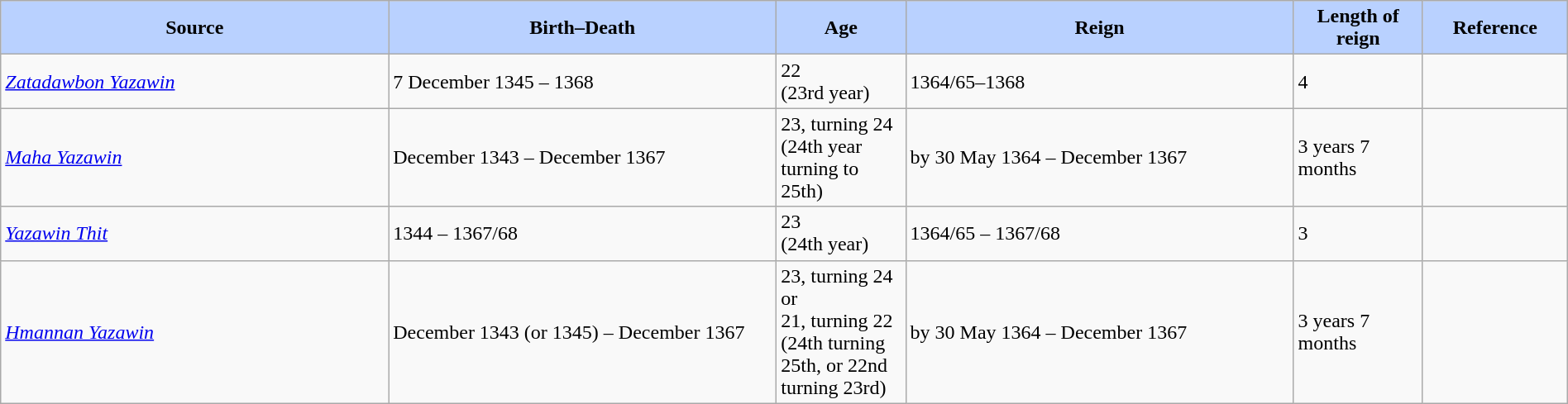<table width=100% class="wikitable">
<tr>
<th style="background-color:#B9D1FF" width=15%>Source</th>
<th style="background-color:#B9D1FF" width=15%>Birth–Death</th>
<th style="background-color:#B9D1FF" width=5%>Age</th>
<th style="background-color:#B9D1FF" width=15%>Reign</th>
<th style="background-color:#B9D1FF" width=5%>Length of reign</th>
<th style="background-color:#B9D1FF" width=5%>Reference</th>
</tr>
<tr>
<td><em><a href='#'>Zatadawbon Yazawin</a></em></td>
<td>7 December 1345 – 1368</td>
<td>22 <br> (23rd year)</td>
<td>1364/65–1368</td>
<td>4</td>
<td></td>
</tr>
<tr>
<td><em><a href='#'>Maha Yazawin</a></em></td>
<td> December 1343 –  December 1367</td>
<td>23, turning 24 <br> (24th year turning to 25th)</td>
<td>by 30 May 1364 –  December 1367</td>
<td>3 years 7 months</td>
<td></td>
</tr>
<tr>
<td><em><a href='#'>Yazawin Thit</a></em></td>
<td> 1344 – 1367/68</td>
<td>23 <br> (24th year)</td>
<td>1364/65 – 1367/68</td>
<td>3</td>
<td></td>
</tr>
<tr>
<td><em><a href='#'>Hmannan Yazawin</a></em></td>
<td> December 1343 (or 1345) –  December 1367</td>
<td>23, turning 24 or <br> 21, turning 22 <br> (24th turning 25th, or 22nd turning 23rd)</td>
<td>by 30 May 1364 –  December 1367</td>
<td>3 years 7 months</td>
<td></td>
</tr>
</table>
